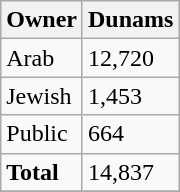<table class="wikitable">
<tr>
<th>Owner</th>
<th>Dunams</th>
</tr>
<tr>
<td>Arab</td>
<td>12,720</td>
</tr>
<tr>
<td>Jewish</td>
<td>1,453</td>
</tr>
<tr>
<td>Public</td>
<td>664</td>
</tr>
<tr>
<td><strong>Total</strong></td>
<td>14,837</td>
</tr>
<tr>
</tr>
</table>
